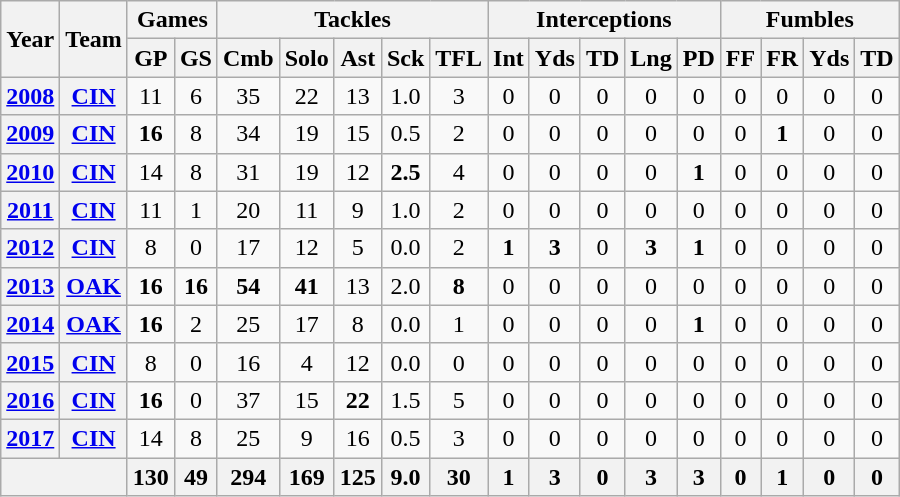<table class="wikitable" style="text-align:center">
<tr>
<th rowspan="2">Year</th>
<th rowspan="2">Team</th>
<th colspan="2">Games</th>
<th colspan="5">Tackles</th>
<th colspan="5">Interceptions</th>
<th colspan="4">Fumbles</th>
</tr>
<tr>
<th>GP</th>
<th>GS</th>
<th>Cmb</th>
<th>Solo</th>
<th>Ast</th>
<th>Sck</th>
<th>TFL</th>
<th>Int</th>
<th>Yds</th>
<th>TD</th>
<th>Lng</th>
<th>PD</th>
<th>FF</th>
<th>FR</th>
<th>Yds</th>
<th>TD</th>
</tr>
<tr>
<th><a href='#'>2008</a></th>
<th><a href='#'>CIN</a></th>
<td>11</td>
<td>6</td>
<td>35</td>
<td>22</td>
<td>13</td>
<td>1.0</td>
<td>3</td>
<td>0</td>
<td>0</td>
<td>0</td>
<td>0</td>
<td>0</td>
<td>0</td>
<td>0</td>
<td>0</td>
<td>0</td>
</tr>
<tr>
<th><a href='#'>2009</a></th>
<th><a href='#'>CIN</a></th>
<td><strong>16</strong></td>
<td>8</td>
<td>34</td>
<td>19</td>
<td>15</td>
<td>0.5</td>
<td>2</td>
<td>0</td>
<td>0</td>
<td>0</td>
<td>0</td>
<td>0</td>
<td>0</td>
<td><strong>1</strong></td>
<td>0</td>
<td>0</td>
</tr>
<tr>
<th><a href='#'>2010</a></th>
<th><a href='#'>CIN</a></th>
<td>14</td>
<td>8</td>
<td>31</td>
<td>19</td>
<td>12</td>
<td><strong>2.5</strong></td>
<td>4</td>
<td>0</td>
<td>0</td>
<td>0</td>
<td>0</td>
<td><strong>1</strong></td>
<td>0</td>
<td>0</td>
<td>0</td>
<td>0</td>
</tr>
<tr>
<th><a href='#'>2011</a></th>
<th><a href='#'>CIN</a></th>
<td>11</td>
<td>1</td>
<td>20</td>
<td>11</td>
<td>9</td>
<td>1.0</td>
<td>2</td>
<td>0</td>
<td>0</td>
<td>0</td>
<td>0</td>
<td>0</td>
<td>0</td>
<td>0</td>
<td>0</td>
<td>0</td>
</tr>
<tr>
<th><a href='#'>2012</a></th>
<th><a href='#'>CIN</a></th>
<td>8</td>
<td>0</td>
<td>17</td>
<td>12</td>
<td>5</td>
<td>0.0</td>
<td>2</td>
<td><strong>1</strong></td>
<td><strong>3</strong></td>
<td>0</td>
<td><strong>3</strong></td>
<td><strong>1</strong></td>
<td>0</td>
<td>0</td>
<td>0</td>
<td>0</td>
</tr>
<tr>
<th><a href='#'>2013</a></th>
<th><a href='#'>OAK</a></th>
<td><strong>16</strong></td>
<td><strong>16</strong></td>
<td><strong>54</strong></td>
<td><strong>41</strong></td>
<td>13</td>
<td>2.0</td>
<td><strong>8</strong></td>
<td>0</td>
<td>0</td>
<td>0</td>
<td>0</td>
<td>0</td>
<td>0</td>
<td>0</td>
<td>0</td>
<td>0</td>
</tr>
<tr>
<th><a href='#'>2014</a></th>
<th><a href='#'>OAK</a></th>
<td><strong>16</strong></td>
<td>2</td>
<td>25</td>
<td>17</td>
<td>8</td>
<td>0.0</td>
<td>1</td>
<td>0</td>
<td>0</td>
<td>0</td>
<td>0</td>
<td><strong>1</strong></td>
<td>0</td>
<td>0</td>
<td>0</td>
<td>0</td>
</tr>
<tr>
<th><a href='#'>2015</a></th>
<th><a href='#'>CIN</a></th>
<td>8</td>
<td>0</td>
<td>16</td>
<td>4</td>
<td>12</td>
<td>0.0</td>
<td>0</td>
<td>0</td>
<td>0</td>
<td>0</td>
<td>0</td>
<td>0</td>
<td>0</td>
<td>0</td>
<td>0</td>
<td>0</td>
</tr>
<tr>
<th><a href='#'>2016</a></th>
<th><a href='#'>CIN</a></th>
<td><strong>16</strong></td>
<td>0</td>
<td>37</td>
<td>15</td>
<td><strong>22</strong></td>
<td>1.5</td>
<td>5</td>
<td>0</td>
<td>0</td>
<td>0</td>
<td>0</td>
<td>0</td>
<td>0</td>
<td>0</td>
<td>0</td>
<td>0</td>
</tr>
<tr>
<th><a href='#'>2017</a></th>
<th><a href='#'>CIN</a></th>
<td>14</td>
<td>8</td>
<td>25</td>
<td>9</td>
<td>16</td>
<td>0.5</td>
<td>3</td>
<td>0</td>
<td>0</td>
<td>0</td>
<td>0</td>
<td>0</td>
<td>0</td>
<td>0</td>
<td>0</td>
<td>0</td>
</tr>
<tr>
<th colspan="2"></th>
<th>130</th>
<th>49</th>
<th>294</th>
<th>169</th>
<th>125</th>
<th>9.0</th>
<th>30</th>
<th>1</th>
<th>3</th>
<th>0</th>
<th>3</th>
<th>3</th>
<th>0</th>
<th>1</th>
<th>0</th>
<th>0</th>
</tr>
</table>
